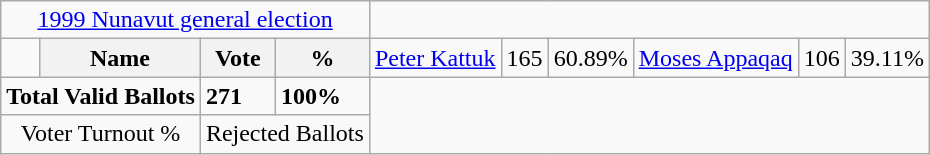<table class="wikitable">
<tr>
<td colspan=4 align=center><a href='#'>1999 Nunavut general election</a></td>
</tr>
<tr>
<td> </td>
<th><strong>Name </strong></th>
<th><strong>Vote</strong></th>
<th><strong>%</strong><br></th>
<td><a href='#'>Peter Kattuk</a></td>
<td>165</td>
<td>60.89%<br></td>
<td><a href='#'>Moses Appaqaq</a></td>
<td>106</td>
<td>39.11%</td>
</tr>
<tr>
<td colspan=2><strong>Total Valid Ballots</strong></td>
<td><strong>271</strong></td>
<td><strong>100%</strong></td>
</tr>
<tr>
<td colspan=2 align=center>Voter Turnout %</td>
<td colspan=2 align=center>Rejected Ballots</td>
</tr>
</table>
